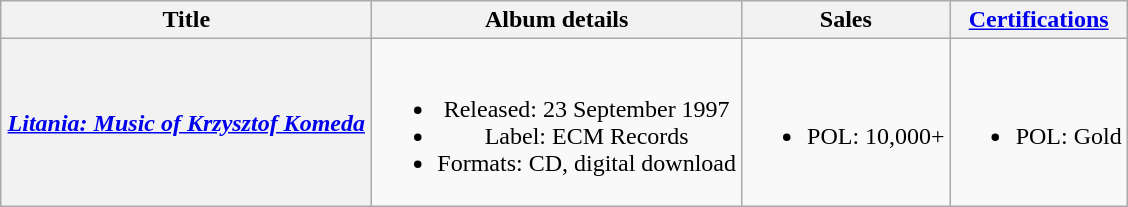<table class="wikitable plainrowheaders" style="text-align:center;">
<tr>
<th scope="col" style="width:15em;">Title</th>
<th scope="col">Album details</th>
<th scope="col">Sales</th>
<th scope="col"><a href='#'>Certifications</a></th>
</tr>
<tr>
<th scope="row"><em><a href='#'>Litania: Music of Krzysztof Komeda</a></em></th>
<td><br><ul><li>Released: 23 September 1997</li><li>Label: ECM Records</li><li>Formats: CD, digital download</li></ul></td>
<td><br><ul><li>POL: 10,000+</li></ul></td>
<td><br><ul><li>POL: Gold</li></ul></td>
</tr>
</table>
